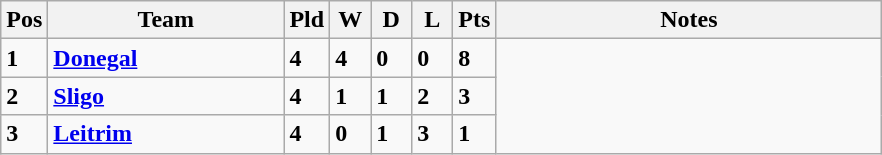<table class="wikitable" style="text-align: centre;">
<tr>
<th width=20>Pos</th>
<th width=150>Team</th>
<th width=20>Pld</th>
<th width=20>W</th>
<th width=20>D</th>
<th width=20>L</th>
<th width=20>Pts</th>
<th width=250>Notes</th>
</tr>
<tr style>
<td><strong>1</strong></td>
<td align=left><strong> <a href='#'>Donegal</a> </strong></td>
<td><strong>4</strong></td>
<td><strong>4</strong></td>
<td><strong>0</strong></td>
<td><strong>0</strong></td>
<td><strong>8</strong></td>
</tr>
<tr>
<td><strong>2</strong></td>
<td align=left><strong> <a href='#'>Sligo</a> </strong></td>
<td><strong>4</strong></td>
<td><strong>1</strong></td>
<td><strong>1</strong></td>
<td><strong>2</strong></td>
<td><strong>3</strong></td>
</tr>
<tr>
<td><strong>3</strong></td>
<td align=left><strong> <a href='#'>Leitrim</a> </strong></td>
<td><strong>4</strong></td>
<td><strong>0</strong></td>
<td><strong>1</strong></td>
<td><strong>3</strong></td>
<td><strong>1</strong></td>
</tr>
</table>
